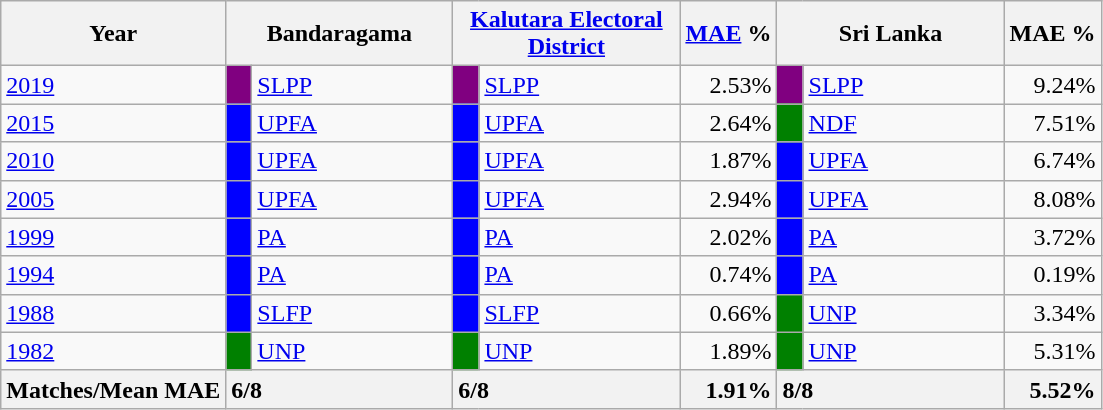<table class="wikitable">
<tr>
<th>Year</th>
<th colspan="2" width="144px">Bandaragama</th>
<th colspan="2" width="144px"><a href='#'>Kalutara Electoral District</a></th>
<th><a href='#'>MAE</a> %</th>
<th colspan="2" width="144px">Sri Lanka</th>
<th>MAE %</th>
</tr>
<tr>
<td><a href='#'>2019</a></td>
<td style="background-color:purple;" width="10px"></td>
<td style="text-align:left;"><a href='#'>SLPP</a></td>
<td style="background-color:purple;" width="10px"></td>
<td style="text-align:left;"><a href='#'>SLPP</a></td>
<td style="text-align:right;">2.53%</td>
<td style="background-color:purple;" width="10px"></td>
<td style="text-align:left;"><a href='#'>SLPP</a></td>
<td style="text-align:right;">9.24%</td>
</tr>
<tr>
<td><a href='#'>2015</a></td>
<td style="background-color:blue;" width="10px"></td>
<td style="text-align:left;"><a href='#'>UPFA</a></td>
<td style="background-color:blue;" width="10px"></td>
<td style="text-align:left;"><a href='#'>UPFA</a></td>
<td style="text-align:right;">2.64%</td>
<td style="background-color:green;" width="10px"></td>
<td style="text-align:left;"><a href='#'>NDF</a></td>
<td style="text-align:right;">7.51%</td>
</tr>
<tr>
<td><a href='#'>2010</a></td>
<td style="background-color:blue;" width="10px"></td>
<td style="text-align:left;"><a href='#'>UPFA</a></td>
<td style="background-color:blue;" width="10px"></td>
<td style="text-align:left;"><a href='#'>UPFA</a></td>
<td style="text-align:right;">1.87%</td>
<td style="background-color:blue;" width="10px"></td>
<td style="text-align:left;"><a href='#'>UPFA</a></td>
<td style="text-align:right;">6.74%</td>
</tr>
<tr>
<td><a href='#'>2005</a></td>
<td style="background-color:blue;" width="10px"></td>
<td style="text-align:left;"><a href='#'>UPFA</a></td>
<td style="background-color:blue;" width="10px"></td>
<td style="text-align:left;"><a href='#'>UPFA</a></td>
<td style="text-align:right;">2.94%</td>
<td style="background-color:blue;" width="10px"></td>
<td style="text-align:left;"><a href='#'>UPFA</a></td>
<td style="text-align:right;">8.08%</td>
</tr>
<tr>
<td><a href='#'>1999</a></td>
<td style="background-color:blue;" width="10px"></td>
<td style="text-align:left;"><a href='#'>PA</a></td>
<td style="background-color:blue;" width="10px"></td>
<td style="text-align:left;"><a href='#'>PA</a></td>
<td style="text-align:right;">2.02%</td>
<td style="background-color:blue;" width="10px"></td>
<td style="text-align:left;"><a href='#'>PA</a></td>
<td style="text-align:right;">3.72%</td>
</tr>
<tr>
<td><a href='#'>1994</a></td>
<td style="background-color:blue;" width="10px"></td>
<td style="text-align:left;"><a href='#'>PA</a></td>
<td style="background-color:blue;" width="10px"></td>
<td style="text-align:left;"><a href='#'>PA</a></td>
<td style="text-align:right;">0.74%</td>
<td style="background-color:blue;" width="10px"></td>
<td style="text-align:left;"><a href='#'>PA</a></td>
<td style="text-align:right;">0.19%</td>
</tr>
<tr>
<td><a href='#'>1988</a></td>
<td style="background-color:blue;" width="10px"></td>
<td style="text-align:left;"><a href='#'>SLFP</a></td>
<td style="background-color:blue;" width="10px"></td>
<td style="text-align:left;"><a href='#'>SLFP</a></td>
<td style="text-align:right;">0.66%</td>
<td style="background-color:green;" width="10px"></td>
<td style="text-align:left;"><a href='#'>UNP</a></td>
<td style="text-align:right;">3.34%</td>
</tr>
<tr>
<td><a href='#'>1982</a></td>
<td style="background-color:green;" width="10px"></td>
<td style="text-align:left;"><a href='#'>UNP</a></td>
<td style="background-color:green;" width="10px"></td>
<td style="text-align:left;"><a href='#'>UNP</a></td>
<td style="text-align:right;">1.89%</td>
<td style="background-color:green;" width="10px"></td>
<td style="text-align:left;"><a href='#'>UNP</a></td>
<td style="text-align:right;">5.31%</td>
</tr>
<tr>
<th>Matches/Mean MAE</th>
<th style="text-align:left;"colspan="2" width="144px">6/8</th>
<th style="text-align:left;"colspan="2" width="144px">6/8</th>
<th style="text-align:right;">1.91%</th>
<th style="text-align:left;"colspan="2" width="144px">8/8</th>
<th style="text-align:right;">5.52%</th>
</tr>
</table>
